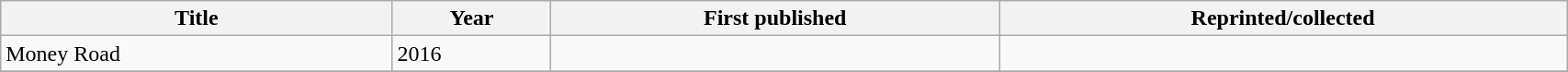<table class='wikitable sortable' width='90%'>
<tr>
<th width=25%>Title</th>
<th>Year</th>
<th>First published</th>
<th>Reprinted/collected</th>
</tr>
<tr>
<td>Money Road</td>
<td>2016</td>
<td></td>
<td></td>
</tr>
<tr>
</tr>
</table>
